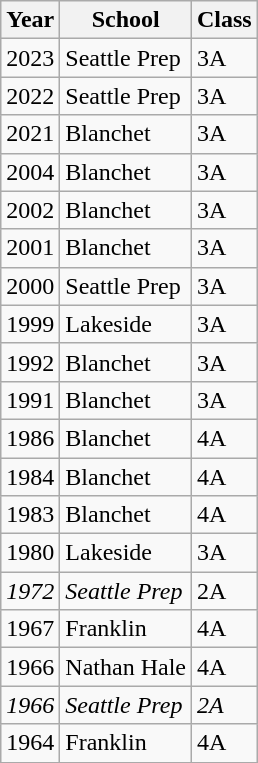<table class="wikitable">
<tr>
<th>Year</th>
<th>School</th>
<th>Class</th>
</tr>
<tr>
<td>2023</td>
<td>Seattle Prep</td>
<td>3A</td>
</tr>
<tr>
<td>2022</td>
<td>Seattle Prep</td>
<td>3A</td>
</tr>
<tr>
<td>2021</td>
<td>Blanchet</td>
<td>3A</td>
</tr>
<tr>
<td>2004</td>
<td>Blanchet</td>
<td>3A</td>
</tr>
<tr>
<td>2002</td>
<td>Blanchet</td>
<td>3A</td>
</tr>
<tr>
<td>2001</td>
<td>Blanchet</td>
<td>3A</td>
</tr>
<tr>
<td>2000</td>
<td>Seattle Prep</td>
<td>3A</td>
</tr>
<tr>
<td>1999</td>
<td>Lakeside</td>
<td>3A</td>
</tr>
<tr>
<td>1992</td>
<td>Blanchet</td>
<td>3A</td>
</tr>
<tr>
<td>1991</td>
<td>Blanchet</td>
<td>3A</td>
</tr>
<tr>
<td>1986</td>
<td>Blanchet</td>
<td>4A</td>
</tr>
<tr>
<td>1984</td>
<td>Blanchet</td>
<td>4A</td>
</tr>
<tr>
<td>1983</td>
<td>Blanchet</td>
<td>4A</td>
</tr>
<tr>
<td>1980</td>
<td>Lakeside</td>
<td>3A</td>
</tr>
<tr>
<td><em>1972</em></td>
<td><em>Seattle Prep</em></td>
<td>2A</td>
</tr>
<tr>
<td>1967</td>
<td>Franklin</td>
<td>4A</td>
</tr>
<tr>
<td>1966</td>
<td>Nathan Hale</td>
<td>4A</td>
</tr>
<tr>
<td><em>1966</em></td>
<td><em>Seattle Prep</em></td>
<td><em>2A</em></td>
</tr>
<tr>
<td>1964</td>
<td>Franklin</td>
<td>4A</td>
</tr>
</table>
